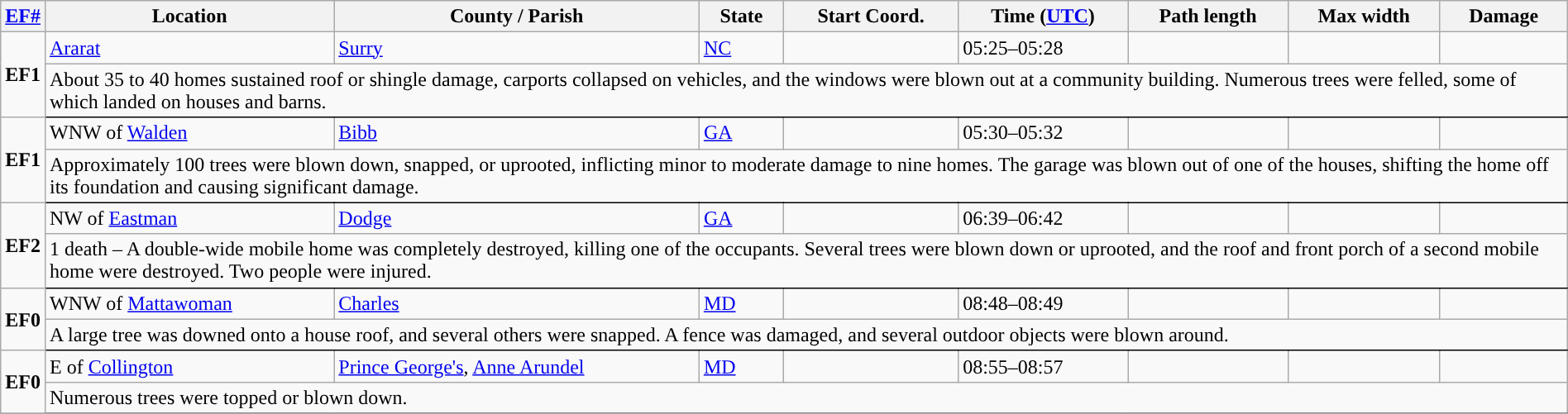<table class="wikitable sortable" style="width:100%;">
<tr>
<th scope="col" width="2%" align="center"><a href='#'>EF#</a></th>
<th scope="col" align="center" class="unsortable">Location</th>
<th scope="col" align="center" class="unsortable">County / Parish</th>
<th scope="col" align="center">State</th>
<th scope="col" align="center" data-sort-type="number">Start Coord.</th>
<th scope="col" align="center" data-sort-type="number">Time (<a href='#'>UTC</a>)</th>
<th scope="col" align="center" data-sort-type="number">Path length</th>
<th scope="col" align="center" data-sort-type="number">Max width</th>
<th scope="col" align="center" data-sort-type="number">Damage<br></th>
</tr>
<tr>
<td rowspan="2" align="center"><strong>EF1</strong></td>
<td><a href='#'>Ararat</a></td>
<td><a href='#'>Surry</a></td>
<td><a href='#'>NC</a></td>
<td></td>
<td>05:25–05:28</td>
<td></td>
<td></td>
<td></td>
</tr>
<tr class="expand-child">
<td colspan="8" style=" border-bottom: 1px solid black;">About 35 to 40 homes sustained roof or shingle damage, carports collapsed on vehicles, and the windows were blown out at a community building. Numerous trees were felled, some of which landed on houses and barns.</td>
</tr>
<tr>
<td rowspan="2" align="center"><strong>EF1</strong></td>
<td>WNW of <a href='#'>Walden</a></td>
<td><a href='#'>Bibb</a></td>
<td><a href='#'>GA</a></td>
<td></td>
<td>05:30–05:32</td>
<td></td>
<td></td>
<td></td>
</tr>
<tr class="expand-child">
<td colspan="8" style=" border-bottom: 1px solid black;">Approximately 100 trees were blown down, snapped, or uprooted, inflicting minor to moderate damage to nine homes. The garage was blown out of one of the houses, shifting the home off its foundation and causing significant damage.</td>
</tr>
<tr>
<td rowspan="2" align="center"><strong>EF2</strong></td>
<td>NW of <a href='#'>Eastman</a></td>
<td><a href='#'>Dodge</a></td>
<td><a href='#'>GA</a></td>
<td></td>
<td>06:39–06:42</td>
<td></td>
<td></td>
<td></td>
</tr>
<tr class="expand-child">
<td colspan="8" style=" border-bottom: 1px solid black;">1 death – A double-wide mobile home was completely destroyed, killing one of the occupants. Several trees were blown down or uprooted, and the roof and front porch of a second mobile home were destroyed. Two people were injured.</td>
</tr>
<tr>
<td rowspan="2" align="center"><strong>EF0</strong></td>
<td>WNW of <a href='#'>Mattawoman</a></td>
<td><a href='#'>Charles</a></td>
<td><a href='#'>MD</a></td>
<td></td>
<td>08:48–08:49</td>
<td></td>
<td></td>
<td></td>
</tr>
<tr class="expand-child">
<td colspan="8" style=" border-bottom: 1px solid black;">A large tree was downed onto a house roof, and several others were snapped. A fence was damaged, and several outdoor objects were blown around.</td>
</tr>
<tr>
<td rowspan="2" align="center"><strong>EF0</strong></td>
<td>E of <a href='#'>Collington</a></td>
<td><a href='#'>Prince George's</a>, <a href='#'>Anne Arundel</a></td>
<td><a href='#'>MD</a></td>
<td></td>
<td>08:55–08:57</td>
<td></td>
<td></td>
<td></td>
</tr>
<tr class="expand-child">
<td colspan="8" style=" border-bottom: 1px solid black;">Numerous trees were topped or blown down.</td>
</tr>
<tr>
</tr>
</table>
